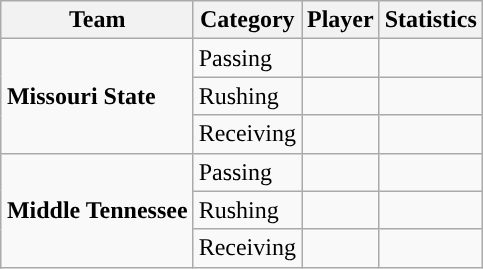<table class="wikitable" style="float: right;">
<tr>
<th>Team</th>
<th>Category</th>
<th>Player</th>
<th>Statistics</th>
</tr>
<tr>
<td rowspan=3><strong>Missouri State</strong></td>
<td>Passing</td>
<td></td>
<td></td>
</tr>
<tr>
<td>Rushing</td>
<td></td>
<td></td>
</tr>
<tr>
<td>Receiving</td>
<td></td>
<td></td>
</tr>
<tr>
<td rowspan=3><strong>Middle Tennessee</strong></td>
<td>Passing</td>
<td></td>
<td></td>
</tr>
<tr>
<td>Rushing</td>
<td></td>
<td></td>
</tr>
<tr>
<td>Receiving</td>
<td></td>
<td></td>
</tr>
</table>
